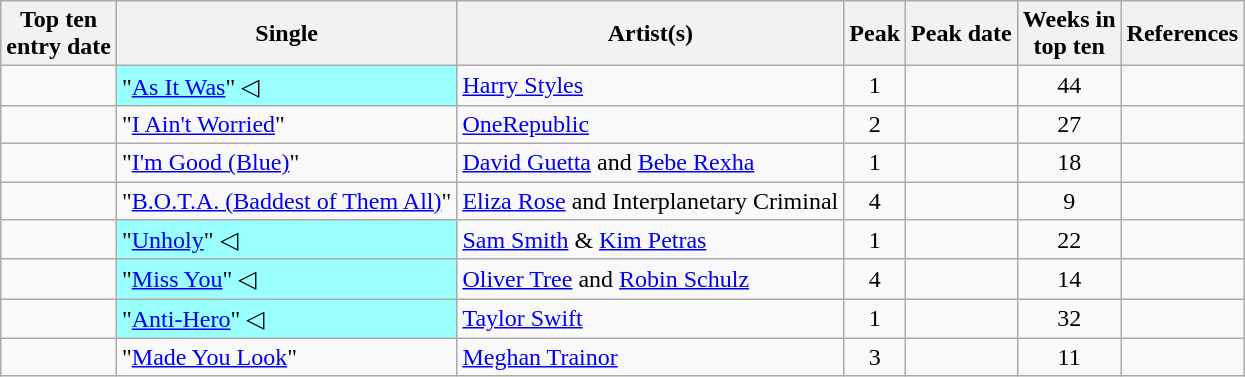<table class="wikitable sortable">
<tr>
<th>Top ten<br>entry date</th>
<th>Single</th>
<th>Artist(s)</th>
<th data-sort-type="number">Peak</th>
<th>Peak date</th>
<th data-sort-type="number">Weeks in<br>top ten</th>
<th>References</th>
</tr>
<tr>
<td></td>
<td style="background:#9ff;">"<a href='#'>As It Was</a>" ◁</td>
<td><a href='#'>Harry Styles</a></td>
<td style="text-align:center;">1</td>
<td></td>
<td style="text-align:center;">44</td>
<td></td>
</tr>
<tr>
<td></td>
<td>"<a href='#'>I Ain't Worried</a>"</td>
<td><a href='#'>OneRepublic</a></td>
<td style="text-align:center;">2</td>
<td></td>
<td style="text-align:center;">27</td>
<td></td>
</tr>
<tr>
<td></td>
<td>"<a href='#'>I'm Good (Blue)</a>"</td>
<td><a href='#'>David Guetta</a> and <a href='#'>Bebe Rexha</a></td>
<td style="text-align:center;">1</td>
<td></td>
<td style="text-align:center;">18</td>
<td></td>
</tr>
<tr>
<td></td>
<td>"<a href='#'>B.O.T.A. (Baddest of Them All)</a>"</td>
<td><a href='#'>Eliza Rose</a> and Interplanetary Criminal</td>
<td style="text-align:center;">4</td>
<td></td>
<td style="text-align:center;">9</td>
<td></td>
</tr>
<tr>
<td></td>
<td style="background:#9ff;">"<a href='#'>Unholy</a>" ◁</td>
<td><a href='#'>Sam Smith</a> & <a href='#'>Kim Petras</a></td>
<td style="text-align:center;">1</td>
<td></td>
<td style="text-align:center;">22</td>
<td></td>
</tr>
<tr>
<td></td>
<td style="background:#9ff;">"<a href='#'>Miss You</a>" ◁</td>
<td><a href='#'>Oliver Tree</a> and <a href='#'>Robin Schulz</a></td>
<td style="text-align:center;">4</td>
<td></td>
<td style="text-align:center;">14</td>
<td></td>
</tr>
<tr>
<td></td>
<td style="background:#9ff;">"<a href='#'>Anti-Hero</a>" ◁</td>
<td><a href='#'>Taylor Swift</a></td>
<td style="text-align:center;">1</td>
<td></td>
<td style="text-align:center;">32</td>
<td></td>
</tr>
<tr>
<td></td>
<td>"<a href='#'>Made You Look</a>"</td>
<td><a href='#'>Meghan Trainor</a></td>
<td style="text-align:center;">3</td>
<td></td>
<td style="text-align:center;">11</td>
<td></td>
</tr>
</table>
